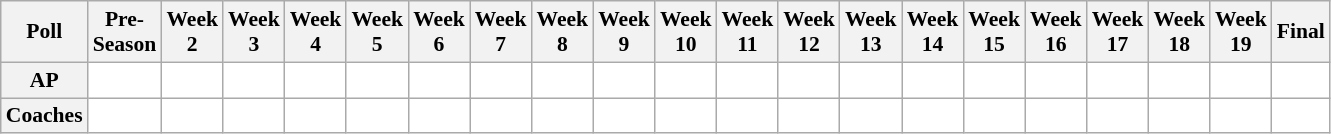<table class="wikitable" style="white-space:nowrap;font-size:90%">
<tr>
<th>Poll</th>
<th>Pre-<br>Season</th>
<th>Week<br>2</th>
<th>Week<br>3</th>
<th>Week<br>4</th>
<th>Week<br>5</th>
<th>Week<br>6</th>
<th>Week<br>7</th>
<th>Week<br>8</th>
<th>Week<br>9</th>
<th>Week<br>10</th>
<th>Week<br>11</th>
<th>Week<br>12</th>
<th>Week<br>13</th>
<th>Week<br>14</th>
<th>Week<br>15</th>
<th>Week<br>16</th>
<th>Week<br>17</th>
<th>Week<br>18</th>
<th>Week<br>19</th>
<th>Final</th>
</tr>
<tr style="text-align:center;">
<th>AP</th>
<td style="background:#FFF;"></td>
<td style="background:#FFF;"></td>
<td style="background:#FFF;"></td>
<td style="background:#FFF;"></td>
<td style="background:#FFF;"></td>
<td style="background:#FFF;"></td>
<td style="background:#FFF;"></td>
<td style="background:#FFF;"></td>
<td style="background:#FFF;"></td>
<td style="background:#FFF;"></td>
<td style="background:#FFF;"></td>
<td style="background:#FFF;"></td>
<td style="background:#FFF;"></td>
<td style="background:#FFF;"></td>
<td style="background:#FFF;"></td>
<td style="background:#FFF;"></td>
<td style="background:#FFF;"></td>
<td style="background:#FFF;"></td>
<td style="background:#FFF;"></td>
<td style="background:#FFF;"></td>
</tr>
<tr style="text-align:center;">
<th>Coaches</th>
<td style="background:#FFF;"></td>
<td style="background:#FFF;"></td>
<td style="background:#FFF;"></td>
<td style="background:#FFF;"></td>
<td style="background:#FFF;"></td>
<td style="background:#FFF;"></td>
<td style="background:#FFF;"></td>
<td style="background:#FFF;"></td>
<td style="background:#FFF;"></td>
<td style="background:#FFF;"></td>
<td style="background:#FFF;"></td>
<td style="background:#FFF;"></td>
<td style="background:#FFF;"></td>
<td style="background:#FFF;"></td>
<td style="background:#FFF;"></td>
<td style="background:#FFF;"></td>
<td style="background:#FFF;"></td>
<td style="background:#FFF;"></td>
<td style="background:#FFF;"></td>
<td style="background:#FFF;"></td>
</tr>
</table>
